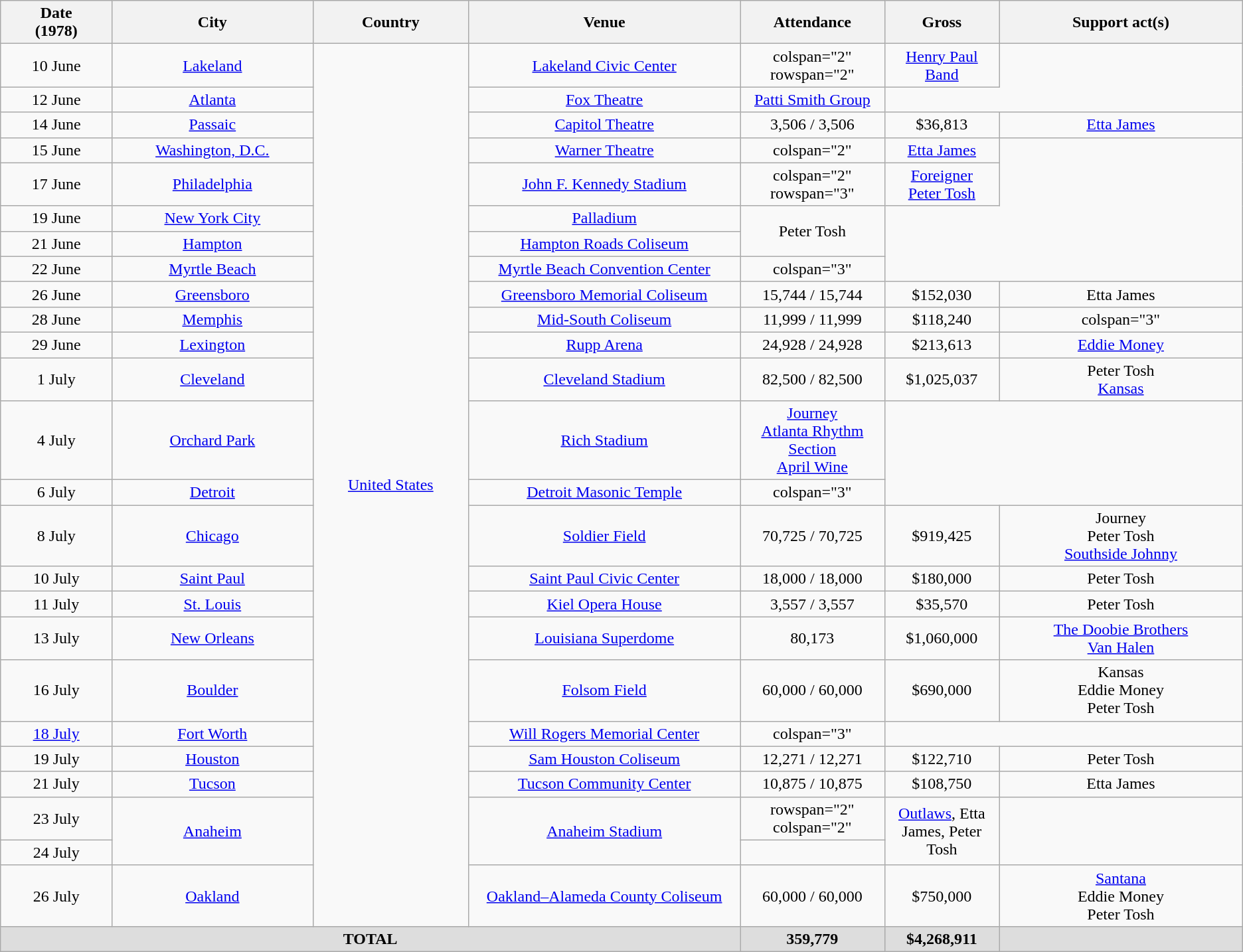<table class="wikitable plainrowheaders" style="text-align:center;">
<tr>
<th scope="col" style="width:7em;">Date<br>(1978)</th>
<th scope="col" style="width:13em;">City</th>
<th scope="col" style="width:10em;">Country</th>
<th scope="col" style="width:18em;">Venue</th>
<th scope="col" style="width:9em;">Attendance</th>
<th scope="col" style="width:7em;">Gross</th>
<th scope="col" style="width:16em;">Support act(s)</th>
</tr>
<tr>
<td>10 June</td>
<td><a href='#'>Lakeland</a></td>
<td rowspan="25"><a href='#'>United States</a></td>
<td><a href='#'>Lakeland Civic Center</a></td>
<td>colspan="2" rowspan="2" </td>
<td><a href='#'>Henry Paul Band</a></td>
</tr>
<tr>
<td>12 June</td>
<td><a href='#'>Atlanta</a></td>
<td><a href='#'>Fox Theatre</a></td>
<td><a href='#'>Patti Smith Group</a></td>
</tr>
<tr>
<td>14 June</td>
<td><a href='#'>Passaic</a></td>
<td><a href='#'>Capitol Theatre</a></td>
<td>3,506 / 3,506</td>
<td>$36,813</td>
<td><a href='#'>Etta James</a></td>
</tr>
<tr>
<td>15 June</td>
<td><a href='#'>Washington, D.C.</a></td>
<td><a href='#'>Warner Theatre</a></td>
<td>colspan="2" </td>
<td><a href='#'>Etta James</a></td>
</tr>
<tr>
<td>17 June</td>
<td><a href='#'>Philadelphia</a></td>
<td><a href='#'>John F. Kennedy Stadium</a></td>
<td>colspan="2" rowspan="3" </td>
<td><a href='#'>Foreigner</a><br><a href='#'>Peter Tosh</a></td>
</tr>
<tr>
<td>19 June</td>
<td><a href='#'>New York City</a></td>
<td><a href='#'>Palladium</a></td>
<td rowspan="2">Peter Tosh</td>
</tr>
<tr>
<td>21 June</td>
<td><a href='#'>Hampton</a></td>
<td><a href='#'>Hampton Roads Coliseum</a></td>
</tr>
<tr>
<td>22 June</td>
<td><a href='#'>Myrtle Beach</a></td>
<td><a href='#'>Myrtle Beach Convention Center</a></td>
<td>colspan="3" </td>
</tr>
<tr>
<td>26 June</td>
<td><a href='#'>Greensboro</a></td>
<td><a href='#'>Greensboro Memorial Coliseum</a></td>
<td>15,744 / 15,744</td>
<td>$152,030</td>
<td>Etta James</td>
</tr>
<tr>
<td>28 June</td>
<td><a href='#'>Memphis</a></td>
<td><a href='#'>Mid-South Coliseum</a></td>
<td>11,999 / 11,999</td>
<td>$118,240</td>
<td>colspan="3" </td>
</tr>
<tr>
<td>29 June</td>
<td><a href='#'>Lexington</a></td>
<td><a href='#'>Rupp Arena</a></td>
<td>24,928 / 24,928</td>
<td>$213,613</td>
<td><a href='#'>Eddie Money</a></td>
</tr>
<tr>
<td>1 July</td>
<td><a href='#'>Cleveland</a></td>
<td><a href='#'>Cleveland Stadium</a></td>
<td>82,500 / 82,500</td>
<td>$1,025,037</td>
<td>Peter Tosh<br><a href='#'>Kansas</a></td>
</tr>
<tr>
<td>4 July</td>
<td><a href='#'>Orchard Park</a></td>
<td><a href='#'>Rich Stadium</a></td>
<td><a href='#'>Journey</a><br><a href='#'>Atlanta Rhythm Section</a><br><a href='#'>April Wine</a></td>
</tr>
<tr>
<td>6 July</td>
<td><a href='#'>Detroit</a></td>
<td><a href='#'>Detroit Masonic Temple</a></td>
<td>colspan="3" </td>
</tr>
<tr>
<td>8 July</td>
<td><a href='#'>Chicago</a></td>
<td><a href='#'>Soldier Field</a></td>
<td>70,725 / 70,725</td>
<td>$919,425</td>
<td>Journey<br>Peter Tosh<br><a href='#'>Southside Johnny</a></td>
</tr>
<tr>
<td>10 July</td>
<td><a href='#'>Saint Paul</a></td>
<td><a href='#'>Saint Paul Civic Center</a></td>
<td>18,000 / 18,000</td>
<td>$180,000</td>
<td>Peter Tosh</td>
</tr>
<tr>
<td>11 July</td>
<td><a href='#'>St. Louis</a></td>
<td><a href='#'>Kiel Opera House</a></td>
<td>3,557 / 3,557</td>
<td>$35,570</td>
<td>Peter Tosh</td>
</tr>
<tr>
<td>13 July</td>
<td><a href='#'>New Orleans</a></td>
<td><a href='#'>Louisiana Superdome</a></td>
<td>80,173</td>
<td>$1,060,000</td>
<td><a href='#'>The Doobie Brothers</a><br><a href='#'>Van Halen</a></td>
</tr>
<tr>
<td>16 July</td>
<td><a href='#'>Boulder</a></td>
<td><a href='#'>Folsom Field</a></td>
<td>60,000 / 60,000</td>
<td>$690,000</td>
<td>Kansas<br>Eddie Money<br>Peter Tosh</td>
</tr>
<tr>
<td><a href='#'>18 July</a></td>
<td><a href='#'>Fort Worth</a></td>
<td><a href='#'>Will Rogers Memorial Center</a></td>
<td>colspan="3" </td>
</tr>
<tr>
<td>19 July</td>
<td><a href='#'>Houston</a></td>
<td><a href='#'>Sam Houston Coliseum</a></td>
<td>12,271 / 12,271</td>
<td>$122,710</td>
<td>Peter Tosh</td>
</tr>
<tr>
<td>21 July</td>
<td><a href='#'>Tucson</a></td>
<td><a href='#'>Tucson Community Center</a></td>
<td>10,875 / 10,875</td>
<td>$108,750</td>
<td>Etta James</td>
</tr>
<tr>
<td>23 July</td>
<td rowspan="2"><a href='#'>Anaheim</a></td>
<td rowspan="2"><a href='#'>Anaheim Stadium</a></td>
<td>rowspan="2" colspan="2" </td>
<td rowspan="2"><a href='#'>Outlaws</a>, Etta James, Peter Tosh</td>
</tr>
<tr>
<td>24 July</td>
</tr>
<tr>
<td>26 July</td>
<td><a href='#'>Oakland</a></td>
<td><a href='#'>Oakland–Alameda County Coliseum</a></td>
<td>60,000 / 60,000</td>
<td>$750,000</td>
<td><a href='#'>Santana</a><br>Eddie Money<br>Peter Tosh</td>
</tr>
<tr style="background:#ddd;">
<td colspan="4"><strong>TOTAL</strong></td>
<td><strong>359,779</strong></td>
<td><strong>$4,268,911</strong></td>
<td></td>
</tr>
</table>
